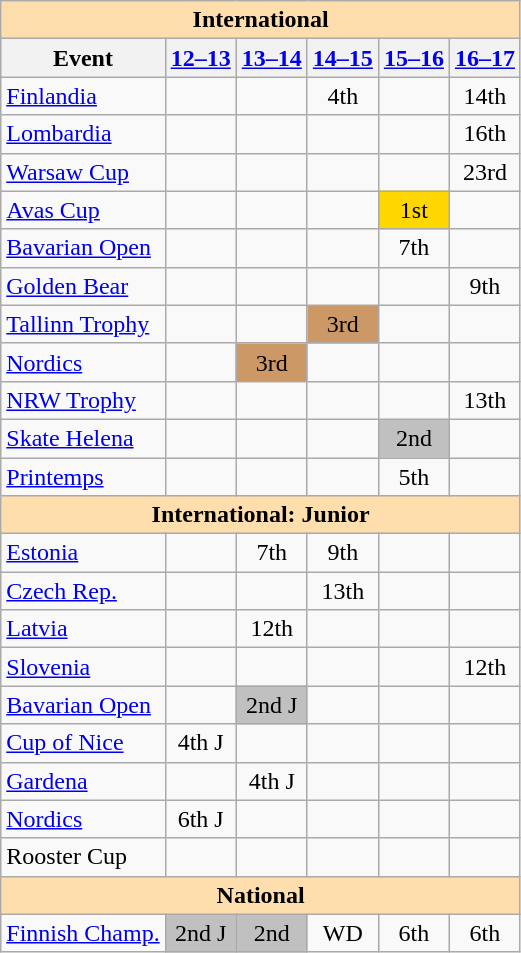<table class="wikitable" style="text-align:center">
<tr>
<th colspan="6" style="background-color: #ffdead; " align="center">International</th>
</tr>
<tr>
<th>Event</th>
<th><a href='#'>12–13</a></th>
<th><a href='#'>13–14</a></th>
<th><a href='#'>14–15</a></th>
<th><a href='#'>15–16</a></th>
<th><a href='#'>16–17</a></th>
</tr>
<tr>
<td align=left> <a href='#'>Finlandia</a></td>
<td></td>
<td></td>
<td>4th</td>
<td></td>
<td>14th</td>
</tr>
<tr>
<td align=left> <a href='#'>Lombardia</a></td>
<td></td>
<td></td>
<td></td>
<td></td>
<td>16th</td>
</tr>
<tr>
<td align=left> <a href='#'>Warsaw Cup</a></td>
<td></td>
<td></td>
<td></td>
<td></td>
<td>23rd</td>
</tr>
<tr>
<td align=left><a href='#'>Avas Cup</a></td>
<td></td>
<td></td>
<td></td>
<td bgcolor=gold>1st</td>
<td></td>
</tr>
<tr>
<td align=left><a href='#'>Bavarian Open</a></td>
<td></td>
<td></td>
<td></td>
<td>7th</td>
<td></td>
</tr>
<tr>
<td align=left><a href='#'>Golden Bear</a></td>
<td></td>
<td></td>
<td></td>
<td></td>
<td>9th</td>
</tr>
<tr>
<td align=left><a href='#'>Tallinn Trophy</a></td>
<td></td>
<td></td>
<td bgcolor=cc9966>3rd</td>
<td></td>
<td></td>
</tr>
<tr>
<td align=left><a href='#'>Nordics</a></td>
<td></td>
<td bgcolor=cc9966>3rd</td>
<td></td>
<td></td>
<td></td>
</tr>
<tr>
<td align=left><a href='#'>NRW Trophy</a></td>
<td></td>
<td></td>
<td></td>
<td></td>
<td>13th</td>
</tr>
<tr>
<td align=left><a href='#'>Skate Helena</a></td>
<td></td>
<td></td>
<td></td>
<td bgcolor=silver>2nd</td>
<td></td>
</tr>
<tr>
<td align=left><a href='#'>Printemps</a></td>
<td></td>
<td></td>
<td></td>
<td>5th</td>
<td></td>
</tr>
<tr>
<th colspan="6" style="background-color: #ffdead; " align="center">International: Junior</th>
</tr>
<tr>
<td align=left> <a href='#'>Estonia</a></td>
<td></td>
<td>7th</td>
<td>9th</td>
<td></td>
<td></td>
</tr>
<tr>
<td align=left> <a href='#'>Czech Rep.</a></td>
<td></td>
<td></td>
<td>13th</td>
<td></td>
<td></td>
</tr>
<tr>
<td align=left> <a href='#'>Latvia</a></td>
<td></td>
<td>12th</td>
<td></td>
<td></td>
<td></td>
</tr>
<tr>
<td align=left> <a href='#'>Slovenia</a></td>
<td></td>
<td></td>
<td></td>
<td></td>
<td>12th</td>
</tr>
<tr>
<td align=left><a href='#'>Bavarian Open</a></td>
<td></td>
<td bgcolor=silver>2nd J</td>
<td></td>
<td></td>
<td></td>
</tr>
<tr>
<td align=left><a href='#'>Cup of Nice</a></td>
<td>4th J</td>
<td></td>
<td></td>
<td></td>
<td></td>
</tr>
<tr>
<td align=left><a href='#'>Gardena</a></td>
<td></td>
<td>4th J</td>
<td></td>
<td></td>
<td></td>
</tr>
<tr>
<td align=left><a href='#'>Nordics</a></td>
<td>6th J</td>
<td></td>
<td></td>
<td></td>
<td></td>
</tr>
<tr>
<td align=left>Rooster Cup</td>
<td></td>
<td></td>
<td></td>
<td></td>
<td></td>
</tr>
<tr>
<th colspan="6" style="background-color: #ffdead; " align="center">National</th>
</tr>
<tr>
<td align=left><a href='#'>Finnish Champ.</a></td>
<td bgcolor="silver">2nd J</td>
<td bgcolor=silver>2nd</td>
<td>WD</td>
<td>6th</td>
<td>6th</td>
</tr>
</table>
